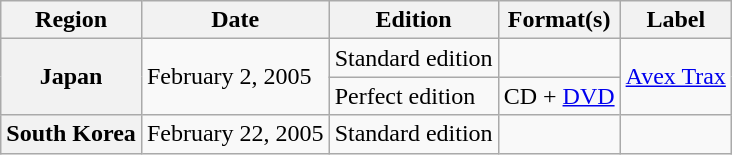<table class="wikitable plainrowheaders">
<tr>
<th scope="col">Region</th>
<th scope="col">Date</th>
<th scope="col">Edition</th>
<th scope="col">Format(s)</th>
<th scope="col">Label</th>
</tr>
<tr>
<th rowspan="2" scope="row">Japan</th>
<td rowspan="2">February 2, 2005</td>
<td>Standard edition</td>
<td></td>
<td rowspan="2"><a href='#'>Avex Trax</a></td>
</tr>
<tr>
<td>Perfect edition</td>
<td>CD + <a href='#'>DVD</a></td>
</tr>
<tr>
<th scope="row">South Korea</th>
<td>February 22, 2005</td>
<td>Standard edition</td>
<td></td>
<td></td>
</tr>
</table>
